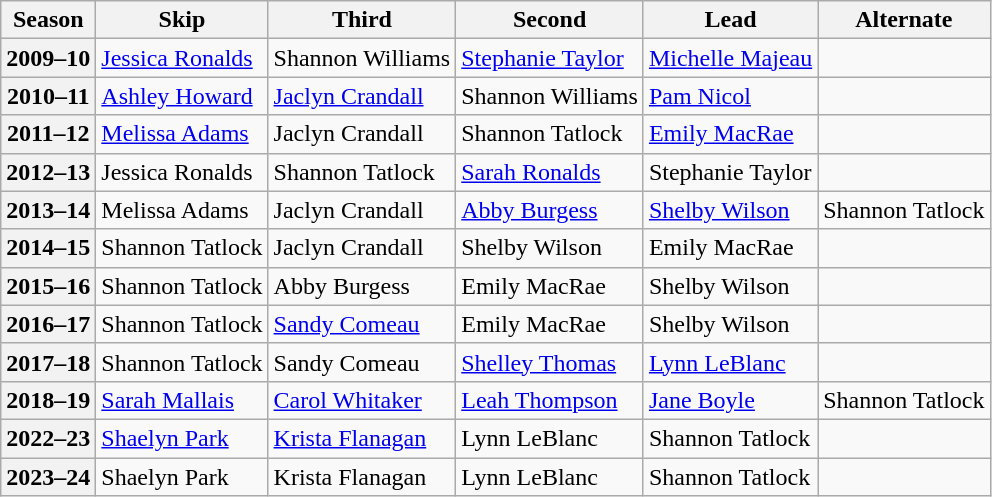<table class="wikitable">
<tr>
<th scope="col">Season</th>
<th scope="col">Skip</th>
<th scope="col">Third</th>
<th scope="col">Second</th>
<th scope="col">Lead</th>
<th scope="col">Alternate</th>
</tr>
<tr>
<th scope="row">2009–10</th>
<td><a href='#'>Jessica Ronalds</a></td>
<td>Shannon Williams</td>
<td><a href='#'>Stephanie Taylor</a></td>
<td><a href='#'>Michelle Majeau</a></td>
<td></td>
</tr>
<tr>
<th scope="row">2010–11</th>
<td><a href='#'>Ashley Howard</a></td>
<td><a href='#'>Jaclyn Crandall</a></td>
<td>Shannon Williams</td>
<td><a href='#'>Pam Nicol</a></td>
<td></td>
</tr>
<tr>
<th scope="row">2011–12</th>
<td><a href='#'>Melissa Adams</a></td>
<td>Jaclyn Crandall</td>
<td>Shannon Tatlock</td>
<td><a href='#'>Emily MacRae</a></td>
<td></td>
</tr>
<tr>
<th scope="row">2012–13</th>
<td>Jessica Ronalds</td>
<td>Shannon Tatlock</td>
<td><a href='#'>Sarah Ronalds</a></td>
<td>Stephanie Taylor</td>
<td></td>
</tr>
<tr>
<th scope="row">2013–14</th>
<td>Melissa Adams</td>
<td>Jaclyn Crandall</td>
<td><a href='#'>Abby Burgess</a></td>
<td><a href='#'>Shelby Wilson</a></td>
<td>Shannon Tatlock</td>
</tr>
<tr>
<th scope="row">2014–15</th>
<td>Shannon Tatlock</td>
<td>Jaclyn Crandall</td>
<td>Shelby Wilson</td>
<td>Emily MacRae</td>
<td></td>
</tr>
<tr>
<th scope="row">2015–16</th>
<td>Shannon Tatlock</td>
<td>Abby Burgess</td>
<td>Emily MacRae</td>
<td>Shelby Wilson</td>
<td></td>
</tr>
<tr>
<th scope="row">2016–17</th>
<td>Shannon Tatlock</td>
<td><a href='#'>Sandy Comeau</a></td>
<td>Emily MacRae</td>
<td>Shelby Wilson</td>
<td></td>
</tr>
<tr>
<th scope="row">2017–18</th>
<td>Shannon Tatlock</td>
<td>Sandy Comeau</td>
<td><a href='#'>Shelley Thomas</a></td>
<td><a href='#'>Lynn LeBlanc</a></td>
<td></td>
</tr>
<tr>
<th scope="row">2018–19</th>
<td><a href='#'>Sarah Mallais</a></td>
<td><a href='#'>Carol Whitaker</a></td>
<td><a href='#'>Leah Thompson</a></td>
<td><a href='#'>Jane Boyle</a></td>
<td>Shannon Tatlock</td>
</tr>
<tr>
<th scope="row">2022–23</th>
<td><a href='#'>Shaelyn Park</a></td>
<td><a href='#'>Krista Flanagan</a></td>
<td>Lynn LeBlanc</td>
<td>Shannon Tatlock</td>
<td></td>
</tr>
<tr>
<th scope="row">2023–24</th>
<td>Shaelyn Park</td>
<td>Krista Flanagan</td>
<td>Lynn LeBlanc</td>
<td>Shannon Tatlock</td>
<td></td>
</tr>
</table>
